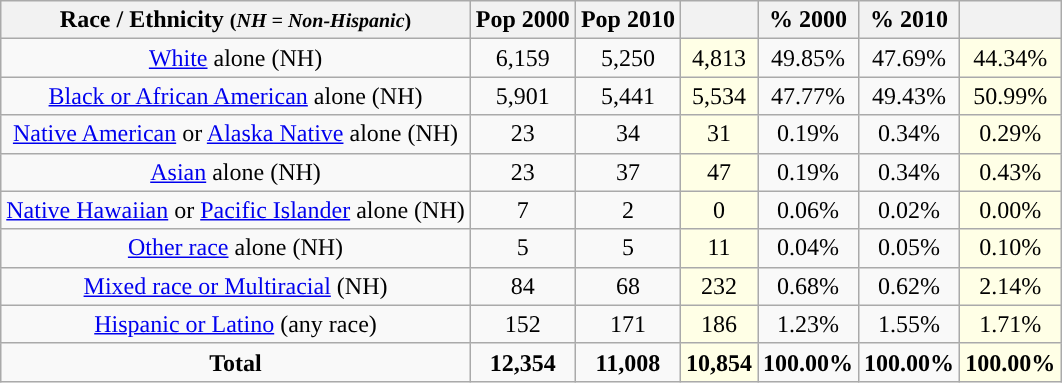<table class="wikitable" style="text-align:center;">
<tr>
<th>Race / Ethnicity <small>(<em>NH = Non-Hispanic</em>)</small></th>
<th>Pop 2000</th>
<th>Pop 2010</th>
<th></th>
<th>% 2000</th>
<th>% 2010</th>
<th></th>
</tr>
<tr>
<td><a href='#'>White</a> alone (NH)</td>
<td>6,159</td>
<td>5,250</td>
<td style='background: #ffffe6;'>4,813</td>
<td>49.85%</td>
<td>47.69%</td>
<td style='background: #ffffe6;'>44.34%</td>
</tr>
<tr>
<td><a href='#'>Black or African American</a> alone (NH)</td>
<td>5,901</td>
<td>5,441</td>
<td style='background: #ffffe6;'>5,534</td>
<td>47.77%</td>
<td>49.43%</td>
<td style='background: #ffffe6;'>50.99%</td>
</tr>
<tr>
<td><a href='#'>Native American</a> or <a href='#'>Alaska Native</a> alone (NH)</td>
<td>23</td>
<td>34</td>
<td style='background: #ffffe6;'>31</td>
<td>0.19%</td>
<td>0.34%</td>
<td style='background: #ffffe6;'>0.29%</td>
</tr>
<tr>
<td><a href='#'>Asian</a> alone (NH)</td>
<td>23</td>
<td>37</td>
<td style='background: #ffffe6;'>47</td>
<td>0.19%</td>
<td>0.34%</td>
<td style='background: #ffffe6;'>0.43%</td>
</tr>
<tr>
<td><a href='#'>Native Hawaiian</a> or <a href='#'>Pacific Islander</a> alone (NH)</td>
<td>7</td>
<td>2</td>
<td style='background: #ffffe6;'>0</td>
<td>0.06%</td>
<td>0.02%</td>
<td style='background: #ffffe6;'>0.00%</td>
</tr>
<tr>
<td><a href='#'>Other race</a> alone (NH)</td>
<td>5</td>
<td>5</td>
<td style='background: #ffffe6;'>11</td>
<td>0.04%</td>
<td>0.05%</td>
<td style='background: #ffffe6;'>0.10%</td>
</tr>
<tr>
<td><a href='#'>Mixed race or Multiracial</a> (NH)</td>
<td>84</td>
<td>68</td>
<td style='background: #ffffe6;'>232</td>
<td>0.68%</td>
<td>0.62%</td>
<td style='background: #ffffe6;'>2.14%</td>
</tr>
<tr>
<td><a href='#'>Hispanic or Latino</a> (any race)</td>
<td>152</td>
<td>171</td>
<td style='background: #ffffe6;'>186</td>
<td>1.23%</td>
<td>1.55%</td>
<td style='background: #ffffe6;'>1.71%</td>
</tr>
<tr>
<td><strong>Total</strong></td>
<td><strong>12,354</strong></td>
<td><strong>11,008</strong></td>
<td style='background: #ffffe6;'><strong>10,854</strong></td>
<td><strong>100.00%</strong></td>
<td><strong>100.00%</strong></td>
<td style='background: #ffffe6;'><strong>100.00%</strong></td>
</tr>
</table>
